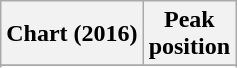<table class="wikitable plainrowheaders sortable" style="text-align:center;">
<tr>
<th scope="col">Chart (2016)</th>
<th scope="col">Peak<br>position</th>
</tr>
<tr>
</tr>
<tr>
</tr>
<tr>
</tr>
</table>
